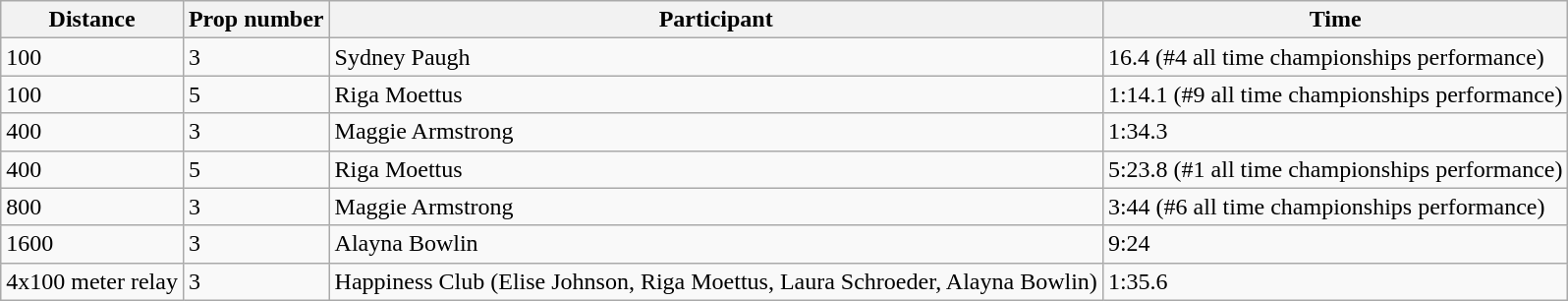<table class="wikitable">
<tr>
<th>Distance</th>
<th>Prop number</th>
<th>Participant</th>
<th>Time</th>
</tr>
<tr>
<td>100</td>
<td>3</td>
<td>Sydney Paugh</td>
<td>16.4 (#4 all time championships performance)</td>
</tr>
<tr>
<td>100</td>
<td>5</td>
<td>Riga Moettus</td>
<td>1:14.1 (#9 all time championships performance)</td>
</tr>
<tr>
<td>400</td>
<td>3</td>
<td>Maggie Armstrong</td>
<td>1:34.3</td>
</tr>
<tr>
<td>400</td>
<td>5</td>
<td>Riga Moettus</td>
<td>5:23.8 (#1 all time championships performance)</td>
</tr>
<tr>
<td>800</td>
<td>3</td>
<td>Maggie Armstrong</td>
<td>3:44 (#6 all time championships performance)</td>
</tr>
<tr>
<td>1600</td>
<td>3</td>
<td>Alayna Bowlin</td>
<td>9:24</td>
</tr>
<tr>
<td>4x100 meter relay</td>
<td>3</td>
<td>Happiness Club (Elise Johnson, Riga Moettus, Laura Schroeder, Alayna Bowlin)</td>
<td>1:35.6</td>
</tr>
</table>
